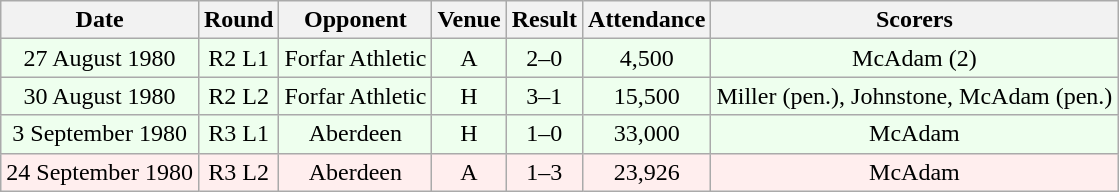<table class="wikitable sortable" style="font-size:100%; text-align:center">
<tr>
<th>Date</th>
<th>Round</th>
<th>Opponent</th>
<th>Venue</th>
<th>Result</th>
<th>Attendance</th>
<th>Scorers</th>
</tr>
<tr bgcolor = "#EEFFEE">
<td>27 August 1980</td>
<td>R2 L1</td>
<td>Forfar Athletic</td>
<td>A</td>
<td>2–0</td>
<td>4,500</td>
<td>McAdam (2)</td>
</tr>
<tr bgcolor = "#EEFFEE">
<td>30 August 1980</td>
<td>R2 L2</td>
<td>Forfar Athletic</td>
<td>H</td>
<td>3–1</td>
<td>15,500</td>
<td>Miller (pen.), Johnstone, McAdam (pen.)</td>
</tr>
<tr bgcolor = "#EEFFEE">
<td>3 September 1980</td>
<td>R3 L1</td>
<td>Aberdeen</td>
<td>H</td>
<td>1–0</td>
<td>33,000</td>
<td>McAdam</td>
</tr>
<tr bgcolor = "#FFEEEE">
<td>24 September 1980</td>
<td>R3 L2</td>
<td>Aberdeen</td>
<td>A</td>
<td>1–3</td>
<td>23,926</td>
<td>McAdam</td>
</tr>
</table>
